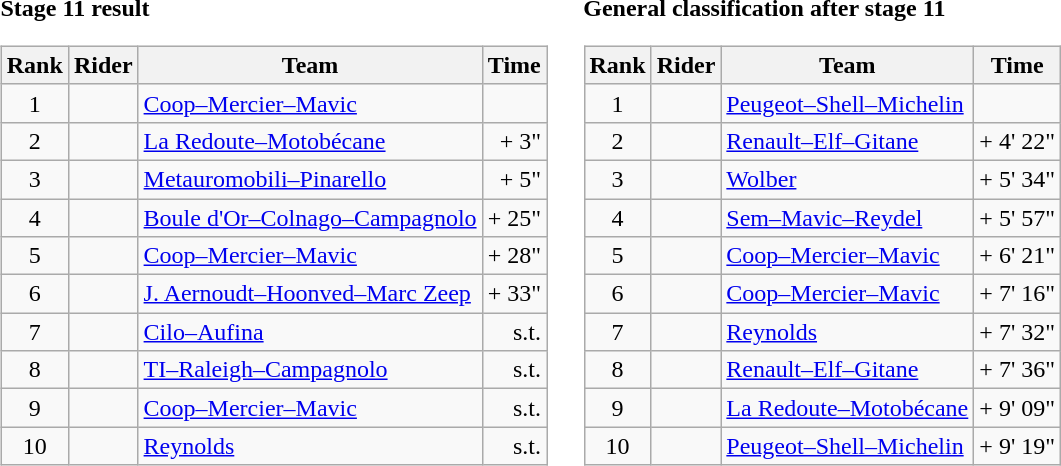<table>
<tr>
<td><strong>Stage 11 result</strong><br><table class="wikitable">
<tr>
<th scope="col">Rank</th>
<th scope="col">Rider</th>
<th scope="col">Team</th>
<th scope="col">Time</th>
</tr>
<tr>
<td style="text-align:center;">1</td>
<td></td>
<td><a href='#'>Coop–Mercier–Mavic</a></td>
<td style="text-align:right;"></td>
</tr>
<tr>
<td style="text-align:center;">2</td>
<td></td>
<td><a href='#'>La Redoute–Motobécane</a></td>
<td style="text-align:right;">+ 3"</td>
</tr>
<tr>
<td style="text-align:center;">3</td>
<td></td>
<td><a href='#'>Metauromobili–Pinarello</a></td>
<td style="text-align:right;">+ 5"</td>
</tr>
<tr>
<td style="text-align:center;">4</td>
<td></td>
<td><a href='#'>Boule d'Or–Colnago–Campagnolo</a></td>
<td style="text-align:right;">+ 25"</td>
</tr>
<tr>
<td style="text-align:center;">5</td>
<td></td>
<td><a href='#'>Coop–Mercier–Mavic</a></td>
<td style="text-align:right;">+ 28"</td>
</tr>
<tr>
<td style="text-align:center;">6</td>
<td></td>
<td><a href='#'>J. Aernoudt–Hoonved–Marc Zeep</a></td>
<td style="text-align:right;">+ 33"</td>
</tr>
<tr>
<td style="text-align:center;">7</td>
<td></td>
<td><a href='#'>Cilo–Aufina</a></td>
<td style="text-align:right;">s.t.</td>
</tr>
<tr>
<td style="text-align:center;">8</td>
<td></td>
<td><a href='#'>TI–Raleigh–Campagnolo</a></td>
<td style="text-align:right;">s.t.</td>
</tr>
<tr>
<td style="text-align:center;">9</td>
<td></td>
<td><a href='#'>Coop–Mercier–Mavic</a></td>
<td style="text-align:right;">s.t.</td>
</tr>
<tr>
<td style="text-align:center;">10</td>
<td></td>
<td><a href='#'>Reynolds</a></td>
<td style="text-align:right;">s.t.</td>
</tr>
</table>
</td>
<td></td>
<td><strong>General classification after stage 11</strong><br><table class="wikitable">
<tr>
<th scope="col">Rank</th>
<th scope="col">Rider</th>
<th scope="col">Team</th>
<th scope="col">Time</th>
</tr>
<tr>
<td style="text-align:center;">1</td>
<td> </td>
<td><a href='#'>Peugeot–Shell–Michelin</a></td>
<td style="text-align:right;"></td>
</tr>
<tr>
<td style="text-align:center;">2</td>
<td></td>
<td><a href='#'>Renault–Elf–Gitane</a></td>
<td style="text-align:right;">+ 4' 22"</td>
</tr>
<tr>
<td style="text-align:center;">3</td>
<td></td>
<td><a href='#'>Wolber</a></td>
<td style="text-align:right;">+ 5' 34"</td>
</tr>
<tr>
<td style="text-align:center;">4</td>
<td></td>
<td><a href='#'>Sem–Mavic–Reydel</a></td>
<td style="text-align:right;">+ 5' 57"</td>
</tr>
<tr>
<td style="text-align:center;">5</td>
<td></td>
<td><a href='#'>Coop–Mercier–Mavic</a></td>
<td style="text-align:right;">+ 6' 21"</td>
</tr>
<tr>
<td style="text-align:center;">6</td>
<td></td>
<td><a href='#'>Coop–Mercier–Mavic</a></td>
<td style="text-align:right;">+ 7' 16"</td>
</tr>
<tr>
<td style="text-align:center;">7</td>
<td></td>
<td><a href='#'>Reynolds</a></td>
<td style="text-align:right;">+ 7' 32"</td>
</tr>
<tr>
<td style="text-align:center;">8</td>
<td></td>
<td><a href='#'>Renault–Elf–Gitane</a></td>
<td style="text-align:right;">+ 7' 36"</td>
</tr>
<tr>
<td style="text-align:center;">9</td>
<td></td>
<td><a href='#'>La Redoute–Motobécane</a></td>
<td style="text-align:right;">+ 9' 09"</td>
</tr>
<tr>
<td style="text-align:center;">10</td>
<td></td>
<td><a href='#'>Peugeot–Shell–Michelin</a></td>
<td style="text-align:right;">+ 9' 19"</td>
</tr>
</table>
</td>
</tr>
</table>
